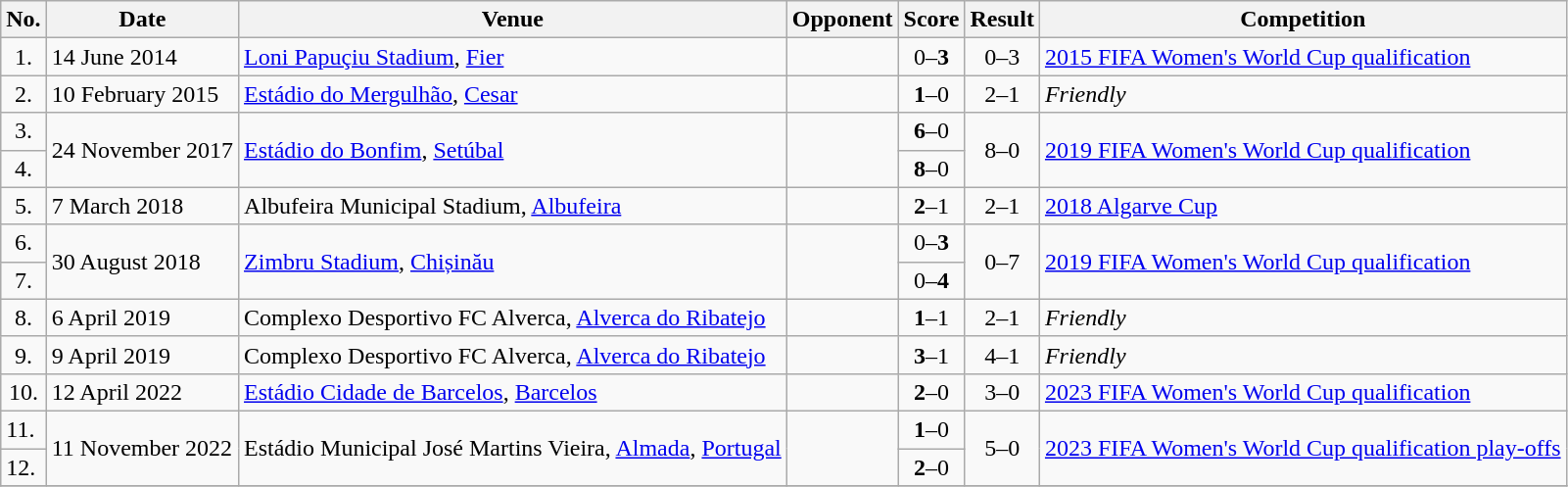<table class="wikitable">
<tr>
<th>No.</th>
<th>Date</th>
<th>Venue</th>
<th>Opponent</th>
<th>Score</th>
<th>Result</th>
<th>Competition</th>
</tr>
<tr>
<td align="center">1.</td>
<td>14 June 2014</td>
<td><a href='#'>Loni Papuçiu Stadium</a>, <a href='#'>Fier</a></td>
<td></td>
<td align="center">0–<strong>3</strong></td>
<td align="center">0–3</td>
<td><a href='#'>2015 FIFA Women's World Cup qualification</a></td>
</tr>
<tr>
<td align="center">2.</td>
<td>10 February 2015</td>
<td><a href='#'>Estádio do Mergulhão</a>, <a href='#'>Cesar</a></td>
<td></td>
<td align="center"><strong>1</strong>–0</td>
<td align="center">2–1</td>
<td><em>Friendly</em></td>
</tr>
<tr>
<td align="center">3.</td>
<td rowspan=2>24 November 2017</td>
<td rowspan=2><a href='#'>Estádio do Bonfim</a>, <a href='#'>Setúbal</a></td>
<td rowspan=2></td>
<td align="center"><strong>6</strong>–0</td>
<td align="center" rowspan=2>8–0</td>
<td rowspan=2><a href='#'>2019 FIFA Women's World Cup qualification</a></td>
</tr>
<tr>
<td align="center">4.</td>
<td align="center"><strong>8</strong>–0</td>
</tr>
<tr>
<td align="center">5.</td>
<td>7 March 2018</td>
<td>Albufeira Municipal Stadium, <a href='#'>Albufeira</a></td>
<td></td>
<td align="center"><strong>2</strong>–1</td>
<td align="center">2–1</td>
<td><a href='#'>2018 Algarve Cup</a></td>
</tr>
<tr>
<td align="center">6.</td>
<td rowspan=2>30 August 2018</td>
<td rowspan=2><a href='#'>Zimbru Stadium</a>, <a href='#'>Chișinău</a></td>
<td rowspan=2></td>
<td align="center">0–<strong>3</strong></td>
<td align="center" rowspan=2>0–7</td>
<td rowspan=2><a href='#'>2019 FIFA Women's World Cup qualification</a></td>
</tr>
<tr>
<td align="center">7.</td>
<td align="center">0–<strong>4</strong></td>
</tr>
<tr>
<td align="center">8.</td>
<td>6 April 2019</td>
<td>Complexo Desportivo FC Alverca, <a href='#'>Alverca do Ribatejo</a></td>
<td></td>
<td align="center"><strong>1</strong>–1</td>
<td align="center">2–1</td>
<td><em>Friendly</em></td>
</tr>
<tr>
<td align="center">9.</td>
<td>9 April 2019</td>
<td>Complexo Desportivo FC Alverca, <a href='#'>Alverca do Ribatejo</a></td>
<td></td>
<td align="center"><strong>3</strong>–1</td>
<td align="center">4–1</td>
<td><em>Friendly</em></td>
</tr>
<tr>
<td align="center">10.</td>
<td>12 April 2022</td>
<td><a href='#'>Estádio Cidade de Barcelos</a>, <a href='#'>Barcelos</a></td>
<td></td>
<td align="center"><strong>2</strong>–0</td>
<td align="center">3–0</td>
<td><a href='#'>2023 FIFA Women's World Cup qualification</a></td>
</tr>
<tr>
<td>11.</td>
<td rowspan=2>11 November 2022</td>
<td rowspan=2>Estádio Municipal José Martins Vieira, <a href='#'>Almada</a>, <a href='#'>Portugal</a></td>
<td rowspan=2></td>
<td align=center><strong>1</strong>–0</td>
<td rowspan=2 align=center>5–0</td>
<td rowspan=2><a href='#'>2023 FIFA Women's World Cup qualification play-offs</a></td>
</tr>
<tr>
<td>12.</td>
<td align=center><strong>2</strong>–0</td>
</tr>
<tr>
</tr>
</table>
